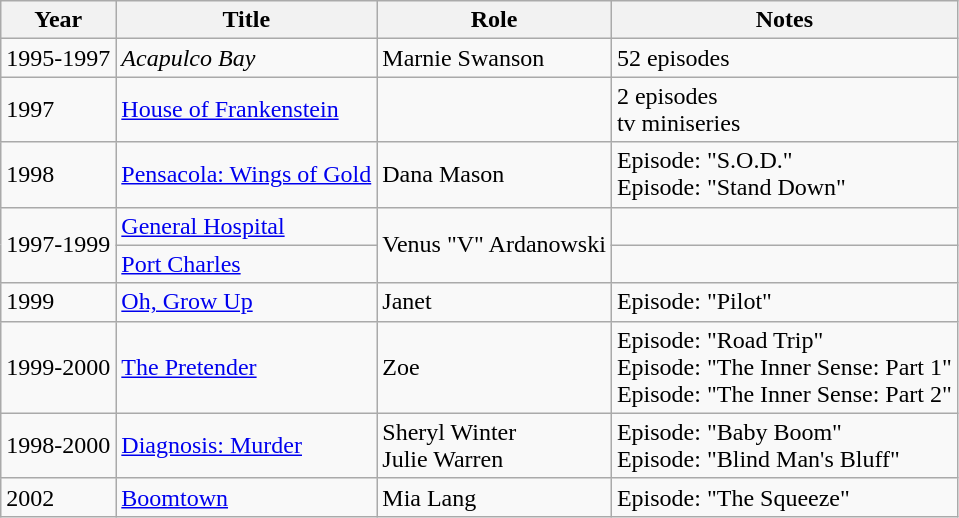<table class="wikitable sortable">
<tr>
<th>Year</th>
<th>Title</th>
<th>Role</th>
<th class="wikitable unsortable">Notes</th>
</tr>
<tr>
<td>1995-1997</td>
<td><em>Acapulco Bay</em></td>
<td>Marnie Swanson</td>
<td>52 episodes</td>
</tr>
<tr>
<td>1997</td>
<td><a href='#'>House of Frankenstein</a></td>
<td></td>
<td>2 episodes<br>tv miniseries</td>
</tr>
<tr>
<td>1998</td>
<td><a href='#'>Pensacola: Wings of Gold</a></td>
<td>Dana Mason</td>
<td>Episode: "S.O.D."<br>Episode: "Stand Down"</td>
</tr>
<tr>
<td rowspan="2">1997-1999</td>
<td><a href='#'>General Hospital</a></td>
<td rowspan="2">Venus "V" Ardanowski</td>
<td></td>
</tr>
<tr>
<td><a href='#'>Port Charles</a></td>
<td></td>
</tr>
<tr>
<td>1999</td>
<td><a href='#'>Oh, Grow Up</a></td>
<td>Janet</td>
<td>Episode: "Pilot"</td>
</tr>
<tr>
<td>1999-2000</td>
<td><a href='#'>The Pretender</a></td>
<td>Zoe</td>
<td>Episode: "Road Trip"<br>Episode: "The Inner Sense: Part 1"<br>Episode: "The Inner Sense: Part 2"</td>
</tr>
<tr>
<td>1998-2000</td>
<td><a href='#'>Diagnosis: Murder</a></td>
<td>Sheryl Winter<br>Julie Warren</td>
<td>Episode: "Baby Boom"<br>Episode: "Blind Man's Bluff"</td>
</tr>
<tr>
<td>2002</td>
<td><a href='#'>Boomtown</a></td>
<td>Mia Lang</td>
<td>Episode: "The Squeeze"</td>
</tr>
</table>
